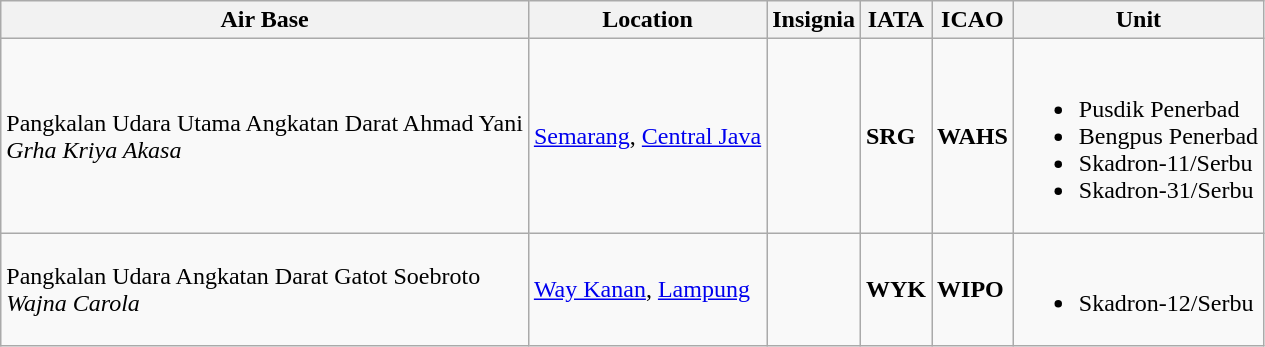<table class="wikitable">
<tr>
<th style="text-align: center;">Air Base</th>
<th style="text-align: center;">Location</th>
<th style="text-align: center;">Insignia</th>
<th style="text-align: center;">IATA</th>
<th style="text-align: center;">ICAO</th>
<th style="text-align: center;">Unit</th>
</tr>
<tr>
<td>Pangkalan Udara Utama Angkatan Darat Ahmad Yani<br><em>Grha Kriya Akasa</em></td>
<td><a href='#'>Semarang</a>, <a href='#'>Central Java</a></td>
<td></td>
<td><strong>SRG</strong></td>
<td><strong>WAHS</strong></td>
<td><br><ul><li>Pusdik Penerbad</li><li>Bengpus Penerbad</li><li>Skadron-11/Serbu</li><li>Skadron-31/Serbu</li></ul></td>
</tr>
<tr>
<td>Pangkalan Udara Angkatan Darat Gatot Soebroto<br><em>Wajna Carola</em></td>
<td><a href='#'>Way Kanan</a>, <a href='#'>Lampung</a></td>
<td></td>
<td><strong>WYK</strong></td>
<td><strong>WIPO</strong></td>
<td><br><ul><li>Skadron-12/Serbu</li></ul></td>
</tr>
</table>
